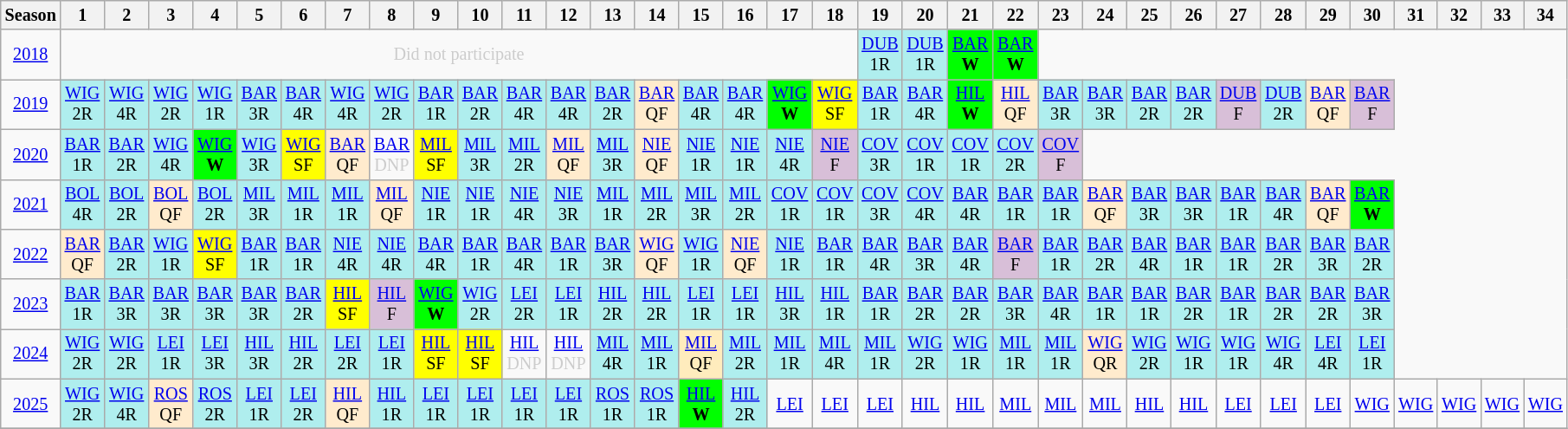<table class="wikitable" style="width:20%; margin:0; font-size:84%">
<tr>
<th>Season</th>
<th>1</th>
<th>2</th>
<th>3</th>
<th>4</th>
<th>5</th>
<th>6</th>
<th>7</th>
<th>8</th>
<th>9</th>
<th>10</th>
<th>11</th>
<th>12</th>
<th>13</th>
<th>14</th>
<th>15</th>
<th>16</th>
<th>17</th>
<th>18</th>
<th>19</th>
<th>20</th>
<th>21</th>
<th>22</th>
<th>23</th>
<th>24</th>
<th>25</th>
<th>26</th>
<th>27</th>
<th>28</th>
<th>29</th>
<th>30</th>
<th>31</th>
<th>32</th>
<th>33</th>
<th>34</th>
</tr>
<tr>
<td style="text-align:center;"background:#efefef;"><a href='#'>2018</a></td>
<td colspan="18" style="text-align:center; color:#ccc;">Did not participate</td>
<td style="text-align:center; background:#afeeee;"><a href='#'>DUB</a><br>1R</td>
<td style="text-align:center; background:#afeeee;"><a href='#'>DUB</a><br>1R</td>
<td style="text-align:center; background:lime;"><a href='#'>BAR</a><br><strong>W</strong></td>
<td style="text-align:center; background:lime;"><a href='#'>BAR</a><br><strong>W</strong></td>
</tr>
<tr>
<td style="text-align:center;"background:#efefef;"><a href='#'>2019</a></td>
<td style="text-align:center; background:#afeeee;"><a href='#'>WIG</a><br>2R</td>
<td style="text-align:center; background:#afeeee;"><a href='#'>WIG</a><br>4R</td>
<td style="text-align:center; background:#afeeee;"><a href='#'>WIG</a><br>2R</td>
<td style="text-align:center; background:#afeeee;"><a href='#'>WIG</a><br>1R</td>
<td style="text-align:center; background:#afeeee;"><a href='#'>BAR</a><br>3R</td>
<td style="text-align:center; background:#afeeee;"><a href='#'>BAR</a><br>4R</td>
<td style="text-align:center; background:#afeeee;"><a href='#'>WIG</a><br>4R</td>
<td style="text-align:center; background:#afeeee;"><a href='#'>WIG</a><br>2R</td>
<td style="text-align:center; background:#afeeee;"><a href='#'>BAR</a><br>1R</td>
<td style="text-align:center; background:#afeeee;"><a href='#'>BAR</a><br>2R</td>
<td style="text-align:center; background:#afeeee;"><a href='#'>BAR</a><br>4R</td>
<td style="text-align:center; background:#afeeee;"><a href='#'>BAR</a><br>4R</td>
<td style="text-align:center; background:#afeeee;"><a href='#'>BAR</a><br>2R</td>
<td style="text-align:center; background:#ffebcd;"><a href='#'>BAR</a><br>QF</td>
<td style="text-align:center; background:#afeeee;"><a href='#'>BAR</a><br>4R</td>
<td style="text-align:center; background:#afeeee;"><a href='#'>BAR</a><br>4R</td>
<td style="text-align:center; background:lime;"><a href='#'>WIG</a><br><strong>W</strong></td>
<td style="text-align:center; background:yellow;"><a href='#'>WIG</a><br>SF</td>
<td style="text-align:center; background:#afeeee;"><a href='#'>BAR</a><br>1R</td>
<td style="text-align:center; background:#afeeee;"><a href='#'>BAR</a><br>4R</td>
<td style="text-align:center; background:lime;"><a href='#'>HIL</a><br><strong>W</strong></td>
<td style="text-align:center; background:#ffebcd;"><a href='#'>HIL</a><br>QF</td>
<td style="text-align:center; background:#afeeee;"><a href='#'>BAR</a><br>3R</td>
<td style="text-align:center; background:#afeeee;"><a href='#'>BAR</a><br>3R</td>
<td style="text-align:center; background:#afeeee;"><a href='#'>BAR</a><br>2R</td>
<td style="text-align:center; background:#afeeee;"><a href='#'>BAR</a><br>2R</td>
<td style="text-align:center; background:thistle;"><a href='#'>DUB</a><br>F</td>
<td style="text-align:center; background:#afeeee;"><a href='#'>DUB</a><br>2R</td>
<td style="text-align:center; background:#ffebcd;"><a href='#'>BAR</a><br>QF</td>
<td style="text-align:center; background:thistle;"><a href='#'>BAR</a><br>F</td>
</tr>
<tr>
<td style="text-align:center;"background:#efefef;"><a href='#'>2020</a></td>
<td style="text-align:center; background:#afeeee;"><a href='#'>BAR</a><br>1R</td>
<td style="text-align:center; background:#afeeee;"><a href='#'>BAR</a><br>2R</td>
<td style="text-align:center; background:#afeeee;"><a href='#'>WIG</a><br>4R</td>
<td style="text-align:center; background:lime;"><a href='#'>WIG</a><br><strong>W</strong></td>
<td style="text-align:center; background:#afeeee;"><a href='#'>WIG</a><br>3R</td>
<td style="text-align:center; background:yellow;"><a href='#'>WIG</a><br>SF</td>
<td style="text-align:center; background:#ffebcd;"><a href='#'>BAR</a><br>QF</td>
<td style="text-align:center; color:#ccc"><a href='#'>BAR</a><br>DNP</td>
<td style="text-align:center; background:yellow;"><a href='#'>MIL</a><br>SF</td>
<td style="text-align:center; background:#afeeee;"><a href='#'>MIL</a><br>3R</td>
<td style="text-align:center; background:#afeeee;"><a href='#'>MIL</a><br>2R</td>
<td style="text-align:center; background:#ffebcd;"><a href='#'>MIL</a><br>QF</td>
<td style="text-align:center; background:#afeeee;"><a href='#'>MIL</a><br>3R</td>
<td style="text-align:center; background:#ffebcd;"><a href='#'>NIE</a><br>QF</td>
<td style="text-align:center; background:#afeeee;"><a href='#'>NIE</a><br>1R</td>
<td style="text-align:center; background:#afeeee;"><a href='#'>NIE</a><br>1R</td>
<td style="text-align:center; background:#afeeee;"><a href='#'>NIE</a><br>4R</td>
<td style="text-align:center; background:thistle;"><a href='#'>NIE</a><br>F</td>
<td style="text-align:center; background:#afeeee;"><a href='#'>COV</a><br>3R</td>
<td style="text-align:center; background:#afeeee;"><a href='#'>COV</a><br>1R</td>
<td style="text-align:center; background:#afeeee;"><a href='#'>COV</a><br>1R</td>
<td style="text-align:center; background:#afeeee;"><a href='#'>COV</a><br>2R</td>
<td style="text-align:center; background:thistle;"><a href='#'>COV</a><br>F</td>
</tr>
<tr>
<td style="text-align:center;"background:#efefef;"><a href='#'>2021</a></td>
<td style="text-align:center; background:#afeeee;"><a href='#'>BOL</a><br>4R</td>
<td style="text-align:center; background:#afeeee;"><a href='#'>BOL</a><br>2R</td>
<td style="text-align:center; background:#ffebcd;"><a href='#'>BOL</a><br>QF</td>
<td style="text-align:center; background:#afeeee;"><a href='#'>BOL</a><br>2R</td>
<td style="text-align:center; background:#afeeee;"><a href='#'>MIL</a><br>3R</td>
<td style="text-align:center; background:#afeeee;"><a href='#'>MIL</a><br>1R</td>
<td style="text-align:center; background:#afeeee;"><a href='#'>MIL</a><br>1R</td>
<td style="text-align:center; background:#ffebcd;"><a href='#'>MIL</a><br>QF</td>
<td style="text-align:center; background:#afeeee;"><a href='#'>NIE</a><br>1R</td>
<td style="text-align:center; background:#afeeee;"><a href='#'>NIE</a><br>1R</td>
<td style="text-align:center; background:#afeeee;"><a href='#'>NIE</a><br>4R</td>
<td style="text-align:center; background:#afeeee;"><a href='#'>NIE</a><br>3R</td>
<td style="text-align:center; background:#afeeee;"><a href='#'>MIL</a><br>1R</td>
<td style="text-align:center; background:#afeeee;"><a href='#'>MIL</a><br>2R</td>
<td style="text-align:center; background:#afeeee;"><a href='#'>MIL</a><br>3R</td>
<td style="text-align:center; background:#afeeee;"><a href='#'>MIL</a><br>2R</td>
<td style="text-align:center; background:#afeeee;"><a href='#'>COV</a><br>1R</td>
<td style="text-align:center; background:#afeeee;"><a href='#'>COV</a><br>1R</td>
<td style="text-align:center; background:#afeeee;"><a href='#'>COV</a><br>3R</td>
<td style="text-align:center; background:#afeeee;"><a href='#'>COV</a><br>4R</td>
<td style="text-align:center; background:#afeeee;"><a href='#'>BAR</a><br>4R</td>
<td style="text-align:center; background:#afeeee;"><a href='#'>BAR</a><br>1R</td>
<td style="text-align:center; background:#afeeee;"><a href='#'>BAR</a><br>1R</td>
<td style="text-align:center; background:#ffebcd;"><a href='#'>BAR</a><br>QF</td>
<td style="text-align:center; background:#afeeee;"><a href='#'>BAR</a><br>3R</td>
<td style="text-align:center; background:#afeeee;"><a href='#'>BAR</a><br>3R</td>
<td style="text-align:center; background:#afeeee;"><a href='#'>BAR</a><br>1R</td>
<td style="text-align:center; background:#afeeee;"><a href='#'>BAR</a><br>4R</td>
<td style="text-align:center; background:#ffebcd;"><a href='#'>BAR</a><br>QF</td>
<td style="text-align:center; background:lime;"><a href='#'>BAR</a><br><strong>W</strong></td>
</tr>
<tr>
<td style="text-align:center;"background:#efefef;"><a href='#'>2022</a></td>
<td style="text-align:center; background:#ffebcd;"><a href='#'>BAR</a><br>QF</td>
<td style="text-align:center; background:#afeeee;"><a href='#'>BAR</a><br>2R</td>
<td style="text-align:center; background:#afeeee;"><a href='#'>WIG</a><br>1R</td>
<td style="text-align:center; background:yellow;"><a href='#'>WIG</a><br>SF</td>
<td style="text-align:center; background:#afeeee;"><a href='#'>BAR</a><br>1R</td>
<td style="text-align:center; background:#afeeee;"><a href='#'>BAR</a><br>1R</td>
<td style="text-align:center; background:#afeeee;"><a href='#'>NIE</a><br>4R</td>
<td style="text-align:center; background:#afeeee;"><a href='#'>NIE</a><br>4R</td>
<td style="text-align:center; background:#afeeee;"><a href='#'>BAR</a><br>4R</td>
<td style="text-align:center; background:#afeeee;"><a href='#'>BAR</a><br>1R</td>
<td style="text-align:center; background:#afeeee;"><a href='#'>BAR</a><br>4R</td>
<td style="text-align:center; background:#afeeee;"><a href='#'>BAR</a><br>1R</td>
<td style="text-align:center; background:#afeeee;"><a href='#'>BAR</a><br>3R</td>
<td style="text-align:center; background:#ffebcd;"><a href='#'>WIG</a><br>QF</td>
<td style="text-align:center; background:#afeeee;"><a href='#'>WIG</a><br>1R</td>
<td style="text-align:center; background:#ffebcd;"><a href='#'>NIE</a><br>QF</td>
<td style="text-align:center; background:#afeeee;"><a href='#'>NIE</a><br>1R</td>
<td style="text-align:center; background:#afeeee;"><a href='#'>BAR</a><br>1R</td>
<td style="text-align:center; background:#afeeee;"><a href='#'>BAR</a><br>4R</td>
<td style="text-align:center; background:#afeeee;"><a href='#'>BAR</a><br>3R</td>
<td style="text-align:center; background:#afeeee;"><a href='#'>BAR</a><br>4R</td>
<td style="text-align:center; background:thistle;"><a href='#'>BAR</a><br>F</td>
<td style="text-align:center; background:#afeeee;"><a href='#'>BAR</a><br>1R</td>
<td style="text-align:center; background:#afeeee;"><a href='#'>BAR</a><br>2R</td>
<td style="text-align:center; background:#afeeee;"><a href='#'>BAR</a><br>4R</td>
<td style="text-align:center; background:#afeeee;"><a href='#'>BAR</a><br>1R</td>
<td style="text-align:center; background:#afeeee;"><a href='#'>BAR</a><br>1R</td>
<td style="text-align:center; background:#afeeee;"><a href='#'>BAR</a><br>2R</td>
<td style="text-align:center; background:#afeeee;"><a href='#'>BAR</a><br>3R</td>
<td style="text-align:center; background:#afeeee;"><a href='#'>BAR</a><br>2R</td>
</tr>
<tr>
<td style="text-align:center;"background:#efefef;"><a href='#'>2023</a></td>
<td style="text-align:center; background:#afeeee;"><a href='#'>BAR</a><br>1R</td>
<td style="text-align:center; background:#afeeee;"><a href='#'>BAR</a><br>3R</td>
<td style="text-align:center; background:#afeeee;"><a href='#'>BAR</a><br>3R</td>
<td style="text-align:center; background:#afeeee;"><a href='#'>BAR</a><br>3R</td>
<td style="text-align:center; background:#afeeee;"><a href='#'>BAR</a><br>3R</td>
<td style="text-align:center; background:#afeeee;"><a href='#'>BAR</a><br>2R</td>
<td style="text-align:center; background:yellow;"><a href='#'>HIL</a><br>SF</td>
<td style="text-align:center; background:thistle;"><a href='#'>HIL</a><br>F</td>
<td style="text-align:center; background:lime;"><a href='#'>WIG</a><br><strong>W</strong></td>
<td style="text-align:center; background:#afeeee;"><a href='#'>WIG</a><br>2R</td>
<td style="text-align:center; background:#afeeee;"><a href='#'>LEI</a><br>2R</td>
<td style="text-align:center; background:#afeeee;"><a href='#'>LEI</a><br>1R</td>
<td style="text-align:center; background:#afeeee;"><a href='#'>HIL</a><br>2R</td>
<td style="text-align:center; background:#afeeee;"><a href='#'>HIL</a><br>2R</td>
<td style="text-align:center; background:#afeeee;"><a href='#'>LEI</a><br>1R</td>
<td style="text-align:center; background:#afeeee;"><a href='#'>LEI</a><br>1R</td>
<td style="text-align:center; background:#afeeee;"><a href='#'>HIL</a><br>3R</td>
<td style="text-align:center; background:#afeeee;"><a href='#'>HIL</a><br>1R</td>
<td style="text-align:center; background:#afeeee;"><a href='#'>BAR</a><br>1R</td>
<td style="text-align:center; background:#afeeee;"><a href='#'>BAR</a><br>2R</td>
<td style="text-align:center; background:#afeeee;"><a href='#'>BAR</a><br>2R</td>
<td style="text-align:center; background:#afeeee;"><a href='#'>BAR</a><br>3R</td>
<td style="text-align:center; background:#afeeee;"><a href='#'>BAR</a><br>4R</td>
<td style="text-align:center; background:#afeeee;"><a href='#'>BAR</a><br>1R</td>
<td style="text-align:center; background:#afeeee;"><a href='#'>BAR</a><br>1R</td>
<td style="text-align:center; background:#afeeee;"><a href='#'>BAR</a><br>2R</td>
<td style="text-align:center; background:#afeeee;"><a href='#'>BAR</a><br>1R</td>
<td style="text-align:center; background:#afeeee;"><a href='#'>BAR</a><br>2R</td>
<td style="text-align:center; background:#afeeee;"><a href='#'>BAR</a><br>2R</td>
<td style="text-align:center; background:#afeeee;"><a href='#'>BAR</a><br>3R</td>
</tr>
<tr>
<td style="text-align:center;"background:#efefef;"><a href='#'>2024</a></td>
<td style="text-align:center; background:#afeeee;"><a href='#'>WIG</a><br>2R</td>
<td style="text-align:center; background:#afeeee;"><a href='#'>WIG</a><br>2R</td>
<td style="text-align:center; background:#afeeee;"><a href='#'>LEI</a><br>1R</td>
<td style="text-align:center; background:#afeeee;"><a href='#'>LEI</a><br>3R</td>
<td style="text-align:center; background:#afeeee;"><a href='#'>HIL</a><br>3R</td>
<td style="text-align:center; background:#afeeee;"><a href='#'>HIL</a><br>2R</td>
<td style="text-align:center; background:#afeeee;"><a href='#'>LEI</a><br>2R</td>
<td style="text-align:center; background:#afeeee;"><a href='#'>LEI</a><br>1R</td>
<td style="text-align:center; background:yellow;"><a href='#'>HIL</a><br>SF</td>
<td style="text-align:center; background:yellow;"><a href='#'>HIL</a><br>SF</td>
<td style="text-align:center; color:#ccc;"><a href='#'>HIL</a><br>DNP</td>
<td style="text-align:center; color:#ccc;"><a href='#'>HIL</a><br>DNP</td>
<td style="text-align:center; background:#afeeee;"><a href='#'>MIL</a><br>4R</td>
<td style="text-align:center; background:#afeeee;"><a href='#'>MIL</a><br>1R</td>
<td style="text-align:center; background:#ffecbd;"><a href='#'>MIL</a><br>QF</td>
<td style="text-align:center; background:#afeeee;"><a href='#'>MIL</a><br>2R</td>
<td style="text-align:center; background:#afeeee;"><a href='#'>MIL</a><br>1R</td>
<td style="text-align:center; background:#afeeee;"><a href='#'>MIL</a><br>4R</td>
<td style="text-align:center; background:#afeeee;"><a href='#'>MIL</a><br>1R</td>
<td style="text-align:center; background:#afeeee;"><a href='#'>WIG</a><br>2R</td>
<td style="text-align:center; background:#afeeee;"><a href='#'>WIG</a><br>1R</td>
<td style="text-align:center; background:#afeeee;"><a href='#'>MIL</a><br>1R</td>
<td style="text-align:center; background:#afeeee;"><a href='#'>MIL</a><br>1R</td>
<td style="text-align:center; background:#ffebcd;"><a href='#'>WIG</a><br>QR</td>
<td style="text-align:center; background:#afeeee;"><a href='#'>WIG</a><br>2R</td>
<td style="text-align:center; background:#afeeee;"><a href='#'>WIG</a><br>1R</td>
<td style="text-align:center; background:#afeeee;"><a href='#'>WIG</a><br>1R</td>
<td style="text-align:center; background:#afeeee;"><a href='#'>WIG</a><br>4R</td>
<td style="text-align:center; background:#afeeee;"><a href='#'>LEI</a><br>4R</td>
<td style="text-align:center; background:#afeeee;"><a href='#'>LEI</a><br>1R</td>
</tr>
<tr>
<td style="text-align:center;"background:#efefef;"><a href='#'>2025</a></td>
<td style="text-align:center; background:#afeeee;"><a href='#'>WIG</a><br>2R</td>
<td style="text-align:center; background:#afeeee;"><a href='#'>WIG</a><br>4R</td>
<td style="text-align:center; background:#ffebcd;"><a href='#'>ROS</a><br>QF</td>
<td style="text-align:center; background:#afeeee;"><a href='#'>ROS</a><br>2R</td>
<td style="text-align:center; background:#afeeee;"><a href='#'>LEI</a><br>1R</td>
<td style="text-align:center; background:#afeeee;"><a href='#'>LEI</a><br>2R</td>
<td style="text-align:center; background:#ffebcd;"><a href='#'>HIL</a><br>QF</td>
<td style="text-align:center; background:#afeeee;"><a href='#'>HIL</a><br>1R</td>
<td style="text-align:center; background:#afeeee;"><a href='#'>LEI</a><br>1R</td>
<td style="text-align:center; background:#afeeee;"><a href='#'>LEI</a><br>1R</td>
<td style="text-align:center; background:#afeeee;"><a href='#'>LEI</a><br>1R</td>
<td style="text-align:center; background:#afeeee;"><a href='#'>LEI</a><br>1R</td>
<td style="text-align:center; background:#afeeee;"><a href='#'>ROS</a><br>1R</td>
<td style="text-align:center; background:#afeeee;"><a href='#'>ROS</a><br>1R</td>
<td style="text-align:center; background:lime;"><a href='#'>HIL</a><br><strong>W</strong></td>
<td style="text-align:center; background:#afeeee;"><a href='#'>HIL</a><br>2R</td>
<td style="text-align:center; background:#;"><a href='#'>LEI</a><br></td>
<td style="text-align:center; background:#;"><a href='#'>LEI</a><br></td>
<td style="text-align:center; background:#;"><a href='#'>LEI</a><br></td>
<td style="text-align:center; background:#;"><a href='#'>HIL</a><br></td>
<td style="text-align:center; background:#;"><a href='#'>HIL</a><br></td>
<td style="text-align:center; background:#;"><a href='#'>MIL</a><br></td>
<td style="text-align:center; background:#;"><a href='#'>MIL</a><br></td>
<td style="text-align:center; background:#;"><a href='#'>MIL</a><br></td>
<td style="text-align:center; background:#;"><a href='#'>HIL</a><br></td>
<td style="text-align:center; background:#;"><a href='#'>HIL</a><br></td>
<td style="text-align:center; background:#;"><a href='#'>LEI</a><br></td>
<td style="text-align:center; background:#;"><a href='#'>LEI</a><br></td>
<td style="text-align:center; background:#;"><a href='#'>LEI</a><br></td>
<td style="text-align:center; background:#;"><a href='#'>WIG</a><br></td>
<td style="text-align:center; background:#;"><a href='#'>WIG</a><br></td>
<td style="text-align:center; background:#;"><a href='#'>WIG</a><br></td>
<td style="text-align:center; background:#;"><a href='#'>WIG</a><br></td>
<td style="text-align:center; background:#;"><a href='#'>WIG</a><br></td>
</tr>
<tr>
</tr>
</table>
